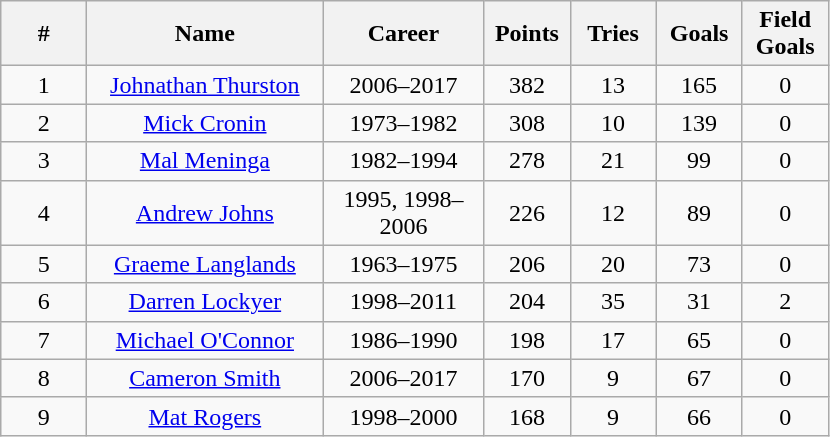<table class="wikitable sortable" style="text-align:center;">
<tr>
<th width=50px>#</th>
<th style="width:150px;">Name</th>
<th style="width:100px;">Career</th>
<th width=50px>Points</th>
<th width=50px>Tries</th>
<th width=50px>Goals</th>
<th width=50px>Field Goals</th>
</tr>
<tr>
<td>1</td>
<td><a href='#'>Johnathan Thurston</a></td>
<td>2006–2017</td>
<td>382</td>
<td>13</td>
<td>165</td>
<td>0</td>
</tr>
<tr>
<td>2</td>
<td><a href='#'>Mick Cronin</a></td>
<td>1973–1982</td>
<td>308</td>
<td>10</td>
<td>139</td>
<td>0</td>
</tr>
<tr>
<td>3</td>
<td><a href='#'>Mal Meninga</a></td>
<td>1982–1994</td>
<td>278</td>
<td>21</td>
<td>99</td>
<td>0</td>
</tr>
<tr>
<td>4</td>
<td><a href='#'>Andrew Johns</a></td>
<td>1995, 1998–2006</td>
<td>226</td>
<td>12</td>
<td>89</td>
<td>0</td>
</tr>
<tr>
<td>5</td>
<td><a href='#'>Graeme Langlands</a></td>
<td>1963–1975</td>
<td>206</td>
<td>20</td>
<td>73</td>
<td>0</td>
</tr>
<tr>
<td>6</td>
<td><a href='#'>Darren Lockyer</a></td>
<td>1998–2011</td>
<td>204</td>
<td>35</td>
<td>31</td>
<td>2</td>
</tr>
<tr>
<td>7</td>
<td><a href='#'>Michael O'Connor</a></td>
<td>1986–1990</td>
<td>198</td>
<td>17</td>
<td>65</td>
<td>0</td>
</tr>
<tr>
<td>8</td>
<td><a href='#'>Cameron Smith</a></td>
<td>2006–2017</td>
<td>170</td>
<td>9</td>
<td>67</td>
<td>0</td>
</tr>
<tr>
<td>9</td>
<td><a href='#'>Mat Rogers</a></td>
<td>1998–2000</td>
<td>168</td>
<td>9</td>
<td>66</td>
<td>0</td>
</tr>
</table>
